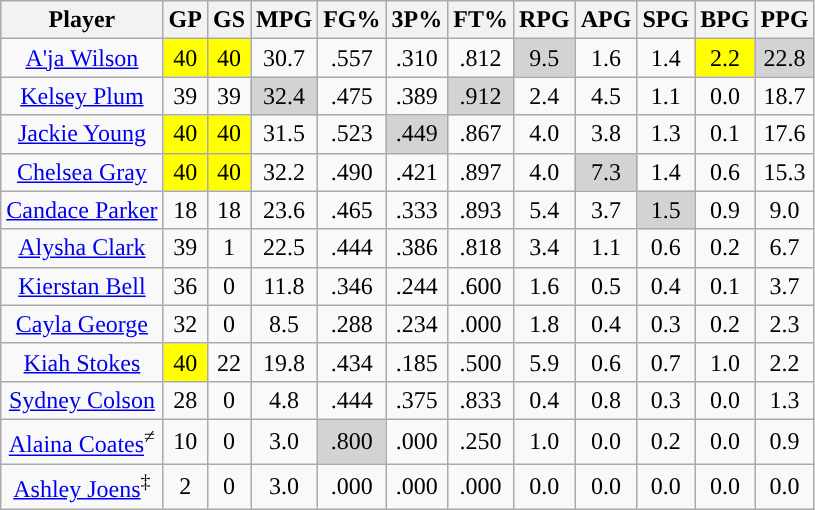<table class="wikitable sortable" style="text-align:center;">
<tr>
<th>Player</th>
<th>GP</th>
<th>GS</th>
<th>MPG</th>
<th>FG%</th>
<th>3P%</th>
<th>FT%</th>
<th>RPG</th>
<th>APG</th>
<th>SPG</th>
<th>BPG</th>
<th>PPG</th>
</tr>
<tr>
<td><a href='#'>A'ja Wilson</a></td>
<td style="background:yellow;">40</td>
<td style="background:yellow;">40</td>
<td>30.7</td>
<td>.557</td>
<td>.310</td>
<td>.812</td>
<td style="background:#D3D3D3;">9.5</td>
<td>1.6</td>
<td>1.4</td>
<td style="background:yellow;">2.2</td>
<td style="background:#D3D3D3;">22.8</td>
</tr>
<tr>
<td><a href='#'>Kelsey Plum</a></td>
<td>39</td>
<td>39</td>
<td style="background:#D3D3D3;">32.4</td>
<td>.475</td>
<td>.389</td>
<td style="background:#D3D3D3;">.912</td>
<td>2.4</td>
<td>4.5</td>
<td>1.1</td>
<td>0.0</td>
<td>18.7</td>
</tr>
<tr>
<td><a href='#'>Jackie Young</a></td>
<td style="background:yellow;">40</td>
<td style="background:yellow;">40</td>
<td>31.5</td>
<td>.523</td>
<td style="background:#D3D3D3;">.449</td>
<td>.867</td>
<td>4.0</td>
<td>3.8</td>
<td>1.3</td>
<td>0.1</td>
<td>17.6</td>
</tr>
<tr>
<td><a href='#'>Chelsea Gray</a></td>
<td style="background:yellow;">40</td>
<td style="background:yellow;">40</td>
<td>32.2</td>
<td>.490</td>
<td>.421</td>
<td>.897</td>
<td>4.0</td>
<td style="background:#D3D3D3;">7.3</td>
<td>1.4</td>
<td>0.6</td>
<td>15.3</td>
</tr>
<tr>
<td><a href='#'>Candace Parker</a></td>
<td>18</td>
<td>18</td>
<td>23.6</td>
<td>.465</td>
<td>.333</td>
<td>.893</td>
<td>5.4</td>
<td>3.7</td>
<td style="background:#D3D3D3;">1.5</td>
<td>0.9</td>
<td>9.0</td>
</tr>
<tr>
<td><a href='#'>Alysha Clark</a></td>
<td>39</td>
<td>1</td>
<td>22.5</td>
<td>.444</td>
<td>.386</td>
<td>.818</td>
<td>3.4</td>
<td>1.1</td>
<td>0.6</td>
<td>0.2</td>
<td>6.7</td>
</tr>
<tr>
<td><a href='#'>Kierstan Bell</a></td>
<td>36</td>
<td>0</td>
<td>11.8</td>
<td>.346</td>
<td>.244</td>
<td>.600</td>
<td>1.6</td>
<td>0.5</td>
<td>0.4</td>
<td>0.1</td>
<td>3.7</td>
</tr>
<tr>
<td><a href='#'>Cayla George</a></td>
<td>32</td>
<td>0</td>
<td>8.5</td>
<td>.288</td>
<td>.234</td>
<td>.000</td>
<td>1.8</td>
<td>0.4</td>
<td>0.3</td>
<td>0.2</td>
<td>2.3</td>
</tr>
<tr>
<td><a href='#'>Kiah Stokes</a></td>
<td style="background:yellow;">40</td>
<td>22</td>
<td>19.8</td>
<td>.434</td>
<td>.185</td>
<td>.500</td>
<td>5.9</td>
<td>0.6</td>
<td>0.7</td>
<td>1.0</td>
<td>2.2</td>
</tr>
<tr>
<td><a href='#'>Sydney Colson</a></td>
<td>28</td>
<td>0</td>
<td>4.8</td>
<td>.444</td>
<td>.375</td>
<td>.833</td>
<td>0.4</td>
<td>0.8</td>
<td>0.3</td>
<td>0.0</td>
<td>1.3</td>
</tr>
<tr>
<td><a href='#'>Alaina Coates</a><sup>≠</sup></td>
<td>10</td>
<td>0</td>
<td>3.0</td>
<td style="background:#D3D3D3;">.800</td>
<td>.000</td>
<td>.250</td>
<td>1.0</td>
<td>0.0</td>
<td>0.2</td>
<td>0.0</td>
<td>0.9</td>
</tr>
<tr>
<td><a href='#'>Ashley Joens</a><sup>‡</sup></td>
<td>2</td>
<td>0</td>
<td>3.0</td>
<td>.000</td>
<td>.000</td>
<td>.000</td>
<td>0.0</td>
<td>0.0</td>
<td>0.0</td>
<td>0.0</td>
<td>0.0</td>
</tr>
</table>
